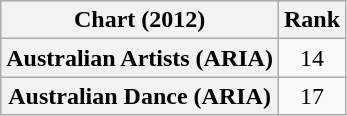<table class="wikitable sortable plainrowheaders" style="text-align:center">
<tr>
<th scope="col">Chart (2012)</th>
<th scope="col">Rank</th>
</tr>
<tr>
<th scope="row">Australian Artists (ARIA)</th>
<td>14</td>
</tr>
<tr>
<th scope="row">Australian Dance (ARIA)</th>
<td>17</td>
</tr>
</table>
